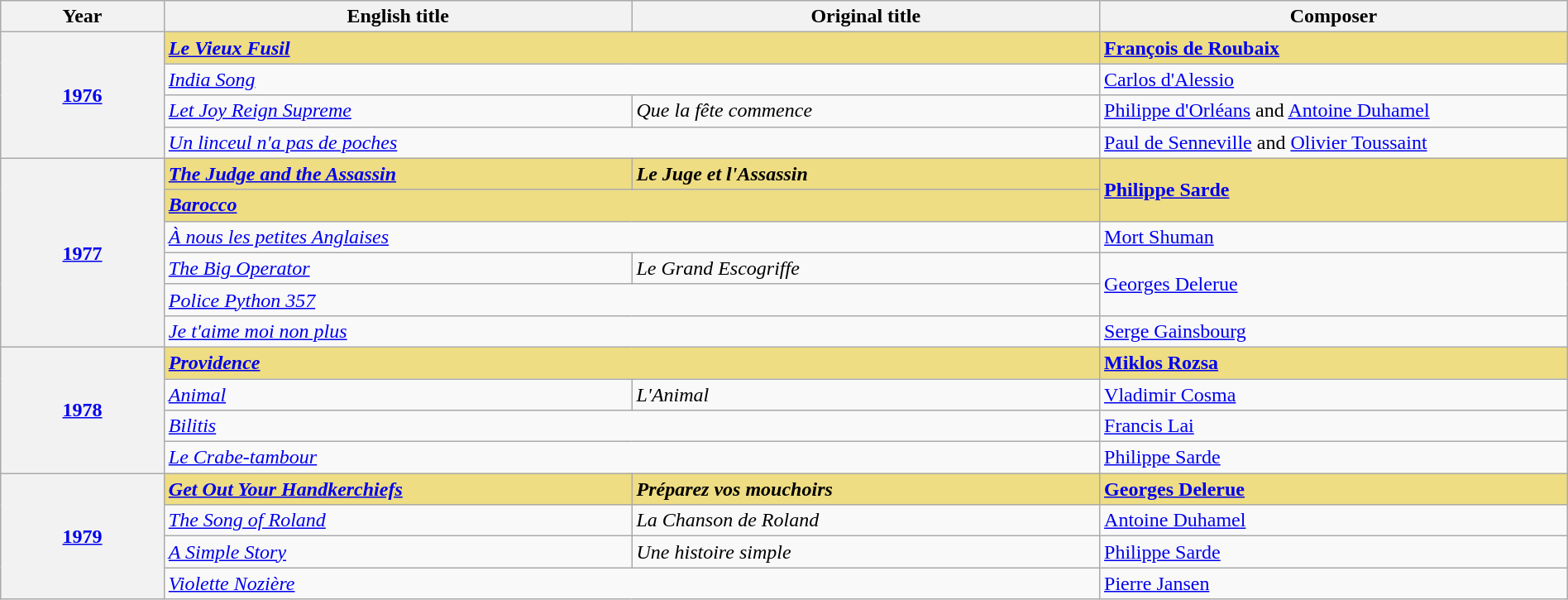<table class="wikitable" style="width:100%;" cellpadding="5">
<tr>
<th style="width:100px;">Year</th>
<th style="width:300px;">English title</th>
<th style="width:300px;">Original title</th>
<th style="width:300px;">Composer</th>
</tr>
<tr>
<th rowspan="4" style="text-align:center;"><a href='#'>1976</a></th>
<td colspan="2" style="background:#eedd82;"><em><a href='#'><strong>Le Vieux Fusil</strong></a></em></td>
<td style="background:#eedd82;"><a href='#'><strong>François de Roubaix</strong></a></td>
</tr>
<tr>
<td colspan="2"><em><a href='#'>India Song</a></em></td>
<td><a href='#'>Carlos d'Alessio</a></td>
</tr>
<tr>
<td><em><a href='#'>Let Joy Reign Supreme</a></em></td>
<td><em>Que la fête commence</em></td>
<td><a href='#'>Philippe d'Orléans</a> and <a href='#'>Antoine Duhamel</a></td>
</tr>
<tr>
<td colspan="2"><em><a href='#'>Un linceul n'a pas de poches</a></em></td>
<td><a href='#'>Paul de Senneville</a> and <a href='#'>Olivier Toussaint</a></td>
</tr>
<tr>
<th rowspan="6" style="text-align:center;"><a href='#'>1977</a></th>
<td style="background:#eedd82;"><em><a href='#'><strong>The Judge and the Assassin</strong></a></em></td>
<td style="background:#eedd82;"><strong><em>Le Juge et l'Assassin</em></strong></td>
<td rowspan="2" style="background:#eedd82;"><a href='#'><strong>Philippe Sarde</strong></a></td>
</tr>
<tr>
<td colspan="2" style="background:#eedd82;"><strong><em><a href='#'>Barocco</a></em></strong></td>
</tr>
<tr>
<td colspan="2"><em><a href='#'>À nous les petites Anglaises</a></em></td>
<td><a href='#'>Mort Shuman</a></td>
</tr>
<tr>
<td><em><a href='#'>The Big Operator</a></em></td>
<td><em>Le Grand Escogriffe</em></td>
<td rowspan="2"><a href='#'>Georges Delerue</a></td>
</tr>
<tr>
<td colspan="2"><em><a href='#'>Police Python 357</a></em></td>
</tr>
<tr>
<td colspan="2"><em><a href='#'>Je t'aime moi non plus</a></em></td>
<td><a href='#'>Serge Gainsbourg</a></td>
</tr>
<tr>
<th rowspan="4" style="text-align:center;"><a href='#'>1978</a></th>
<td colspan="2" style="background:#eedd82;"><em><a href='#'><strong>Providence</strong></a></em></td>
<td style="background:#eedd82;"><a href='#'><strong>Miklos Rozsa</strong></a></td>
</tr>
<tr>
<td><em><a href='#'>Animal</a></em></td>
<td><em>L'Animal</em></td>
<td><a href='#'>Vladimir Cosma</a></td>
</tr>
<tr>
<td colspan="2"><em><a href='#'>Bilitis</a></em></td>
<td><a href='#'>Francis Lai</a></td>
</tr>
<tr>
<td colspan="2"><em><a href='#'>Le Crabe-tambour</a></em></td>
<td><a href='#'>Philippe Sarde</a></td>
</tr>
<tr>
<th rowspan="4" style="text-align:center;"><a href='#'>1979</a></th>
<td style="background:#eedd82;"><em><a href='#'><strong>Get Out Your Handkerchiefs</strong></a></em></td>
<td style="background:#eedd82;"><strong><em>Préparez vos mouchoirs</em></strong></td>
<td style="background:#eedd82;"><a href='#'><strong>Georges Delerue</strong></a></td>
</tr>
<tr>
<td><em><a href='#'>The Song of Roland</a></em></td>
<td><em>La Chanson de Roland</em></td>
<td><a href='#'>Antoine Duhamel</a></td>
</tr>
<tr>
<td><em><a href='#'>A Simple Story</a></em></td>
<td><em>Une histoire simple</em></td>
<td><a href='#'>Philippe Sarde</a></td>
</tr>
<tr>
<td colspan="2"><em><a href='#'>Violette Nozière</a></em></td>
<td><a href='#'>Pierre Jansen</a></td>
</tr>
</table>
